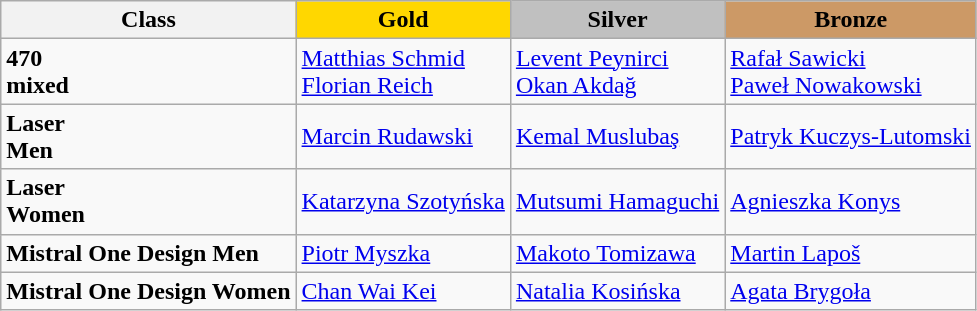<table class="wikitable">
<tr>
<th>Class</th>
<th style="background-color:gold;">Gold</th>
<th style="background-color:silver;">Silver</th>
<th style="background-color:#CC9966;">Bronze</th>
</tr>
<tr>
<td><strong>470 <br> mixed</strong></td>
<td>  <a href='#'>Matthias Schmid</a> <br> <a href='#'>Florian Reich</a></td>
<td>  <a href='#'>Levent Peynirci</a> <br> <a href='#'>Okan Akdağ</a></td>
<td>  <a href='#'>Rafał Sawicki</a> <br> <a href='#'>Paweł Nowakowski</a></td>
</tr>
<tr>
<td><strong>Laser <br> Men</strong></td>
<td>  <a href='#'>Marcin Rudawski</a></td>
<td>  <a href='#'>Kemal Muslubaş</a></td>
<td>  <a href='#'>Patryk Kuczys-Lutomski</a></td>
</tr>
<tr>
<td><strong>Laser <br> Women</strong></td>
<td>  <a href='#'>Katarzyna Szotyńska</a></td>
<td>  <a href='#'>Mutsumi Hamaguchi</a></td>
<td>  <a href='#'>Agnieszka Konys</a></td>
</tr>
<tr>
<td><strong>Mistral One Design Men</strong></td>
<td>  <a href='#'>Piotr Myszka</a></td>
<td>  <a href='#'>Makoto Tomizawa</a></td>
<td>  <a href='#'>Martin Lapoš</a></td>
</tr>
<tr>
<td><strong>Mistral One Design Women</strong></td>
<td>  <a href='#'>Chan Wai Kei</a></td>
<td>  <a href='#'>Natalia Kosińska</a></td>
<td>  <a href='#'>Agata Brygoła</a></td>
</tr>
</table>
